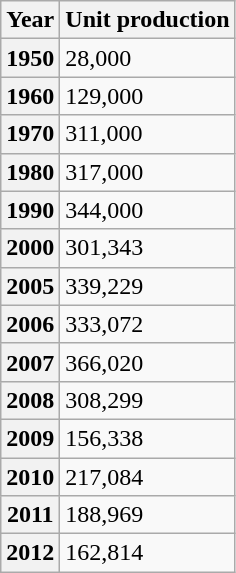<table class="wikitable" style="text-align:left">
<tr>
<th>Year</th>
<th>Unit production</th>
</tr>
<tr>
<th>1950</th>
<td>28,000</td>
</tr>
<tr>
<th>1960</th>
<td>129,000</td>
</tr>
<tr>
<th>1970</th>
<td>311,000</td>
</tr>
<tr>
<th>1980</th>
<td>317,000</td>
</tr>
<tr>
<th>1990</th>
<td>344,000</td>
</tr>
<tr>
<th>2000</th>
<td>301,343</td>
</tr>
<tr>
<th>2005</th>
<td>339,229</td>
</tr>
<tr>
<th>2006</th>
<td>333,072</td>
</tr>
<tr>
<th>2007</th>
<td>366,020</td>
</tr>
<tr>
<th>2008</th>
<td>308,299</td>
</tr>
<tr>
<th>2009</th>
<td>156,338</td>
</tr>
<tr>
<th>2010</th>
<td>217,084</td>
</tr>
<tr>
<th>2011</th>
<td>188,969</td>
</tr>
<tr>
<th>2012</th>
<td>162,814</td>
</tr>
</table>
